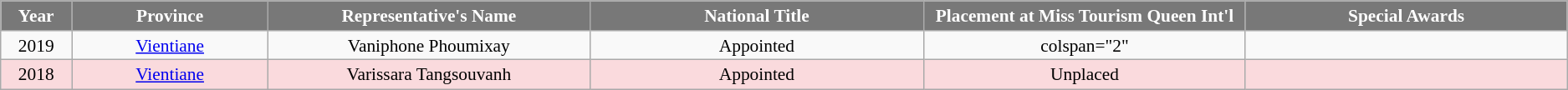<table class="wikitable " style="font-size: 89%; text-align:center">
<tr>
<th width="50" style="background-color:#787878;color:#FFFFFF;">Year</th>
<th width="150" style="background-color:#787878;color:#FFFFFF;">Province</th>
<th width="250" style="background-color:#787878;color:#FFFFFF;">Representative's Name</th>
<th width="260" style="background-color:#787878;color:#FFFFFF;">National Title</th>
<th width="250" style="background-color:#787878;color:#FFFFFF;">Placement at Miss Tourism Queen Int'l</th>
<th width="250" style="background-color:#787878;color:#FFFFFF;">Special Awards</th>
</tr>
<tr>
<td>2019</td>
<td><a href='#'>Vientiane</a></td>
<td>Vaniphone Phoumixay</td>
<td>Appointed</td>
<td>colspan="2" </td>
</tr>
<tr style="background-color:#FADADD;">
<td>2018</td>
<td><a href='#'>Vientiane</a></td>
<td>Varissara Tangsouvanh</td>
<td>Appointed</td>
<td>Unplaced</td>
<td style="background:;"></td>
</tr>
</table>
